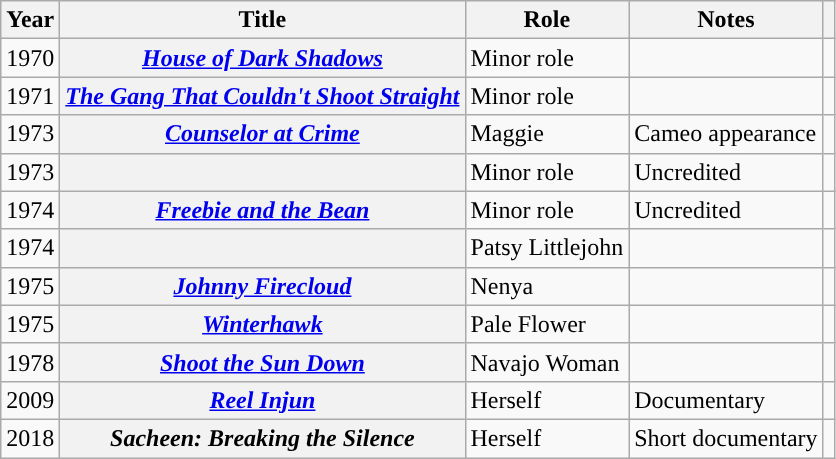<table class="wikitable plainrowheaders sortable">
<tr>
<th scope="col">Year</th>
<th scope="col">Title</th>
<th scope="col">Role</th>
<th scope="col" class="unsortable">Notes</th>
<th scope="col" class="unsortable"></th>
</tr>
<tr>
<td style="text-align:center;">1970</td>
<th scope="row"><em><a href='#'>House of Dark Shadows</a></em></th>
<td>Minor role</td>
<td></td>
<td style="text-align:center;"></td>
</tr>
<tr>
<td style="text-align:center;">1971</td>
<th scope="row"><em><a href='#'>The Gang That Couldn't Shoot Straight</a></em></th>
<td>Minor role</td>
<td></td>
<td style="text-align:center;"></td>
</tr>
<tr>
<td style="text-align:center;">1973 </td>
<th scope="row"><em><a href='#'>Counselor at Crime</a></em></th>
<td>Maggie</td>
<td>Cameo appearance</td>
<td style="text-align:center;"></td>
</tr>
<tr>
<td style="text-align:center;">1973</td>
<th scope="row"><em></em></th>
<td>Minor role</td>
<td>Uncredited</td>
<td style="text-align:center;"></td>
</tr>
<tr>
<td style="text-align:center;">1974</td>
<th scope="row"><em><a href='#'>Freebie and the Bean</a></em></th>
<td>Minor role</td>
<td>Uncredited</td>
<td style="text-align:center;"></td>
</tr>
<tr>
<td style="text-align:center;">1974</td>
<th scope="row"><em></em></th>
<td>Patsy Littlejohn</td>
<td></td>
<td style="text-align:center;"></td>
</tr>
<tr>
<td style="text-align:center;">1975</td>
<th scope="row"><em><a href='#'>Johnny Firecloud</a></em></th>
<td>Nenya</td>
<td></td>
<td style="text-align:center;"></td>
</tr>
<tr>
<td style="text-align:center;">1975</td>
<th scope="row"><em><a href='#'>Winterhawk</a></em></th>
<td>Pale Flower</td>
<td></td>
<td style="text-align:center;"></td>
</tr>
<tr>
<td style="text-align:center;">1978</td>
<th scope="row"><em><a href='#'>Shoot the Sun Down</a></em></th>
<td>Navajo Woman</td>
<td></td>
<td style="text-align:center;"></td>
</tr>
<tr>
<td style="text-align:center;">2009</td>
<th scope="row"><em><a href='#'>Reel Injun</a></em></th>
<td>Herself</td>
<td>Documentary</td>
<td style="text-align:center;"></td>
</tr>
<tr>
<td style="text-align:center;">2018</td>
<th scope="row"><em>Sacheen: Breaking the Silence</em></th>
<td>Herself</td>
<td>Short documentary</td>
<td style="text-align:center;"></td>
</tr>
</table>
